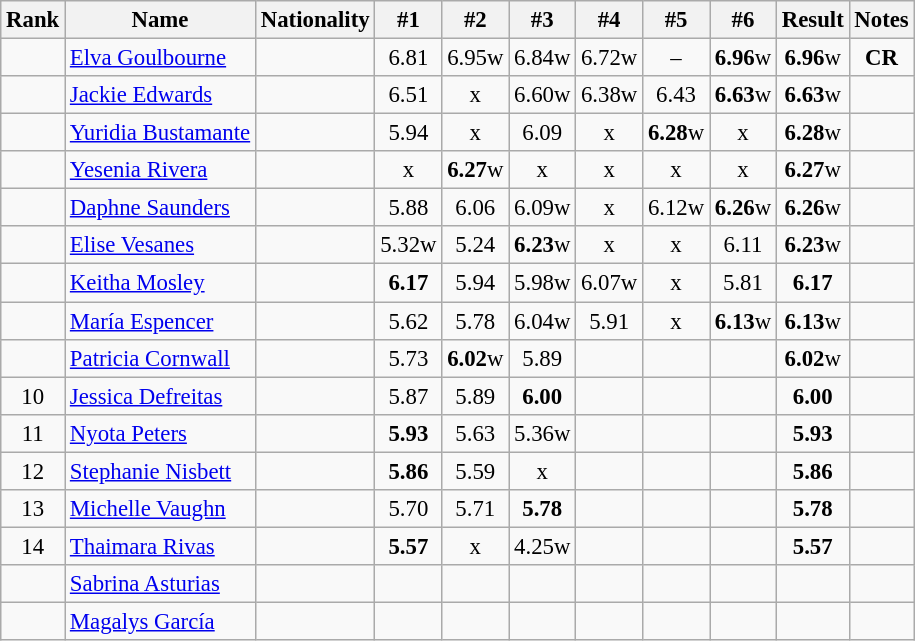<table class="wikitable sortable" style="text-align:center;font-size:95%">
<tr>
<th>Rank</th>
<th>Name</th>
<th>Nationality</th>
<th>#1</th>
<th>#2</th>
<th>#3</th>
<th>#4</th>
<th>#5</th>
<th>#6</th>
<th>Result</th>
<th>Notes</th>
</tr>
<tr>
<td></td>
<td align=left><a href='#'>Elva Goulbourne</a></td>
<td align=left></td>
<td>6.81</td>
<td>6.95w</td>
<td>6.84w</td>
<td>6.72w</td>
<td>–</td>
<td><strong>6.96</strong>w</td>
<td><strong>6.96</strong>w</td>
<td><strong>CR</strong></td>
</tr>
<tr>
<td></td>
<td align=left><a href='#'>Jackie Edwards</a></td>
<td align=left></td>
<td>6.51</td>
<td>x</td>
<td>6.60w</td>
<td>6.38w</td>
<td>6.43</td>
<td><strong>6.63</strong>w</td>
<td><strong>6.63</strong>w</td>
<td></td>
</tr>
<tr>
<td></td>
<td align=left><a href='#'>Yuridia Bustamante</a></td>
<td align=left></td>
<td>5.94</td>
<td>x</td>
<td>6.09</td>
<td>x</td>
<td><strong>6.28</strong>w</td>
<td>x</td>
<td><strong>6.28</strong>w</td>
<td></td>
</tr>
<tr>
<td></td>
<td align=left><a href='#'>Yesenia Rivera</a></td>
<td align=left></td>
<td>x</td>
<td><strong>6.27</strong>w</td>
<td>x</td>
<td>x</td>
<td>x</td>
<td>x</td>
<td><strong>6.27</strong>w</td>
<td></td>
</tr>
<tr>
<td></td>
<td align=left><a href='#'>Daphne Saunders</a></td>
<td align=left></td>
<td>5.88</td>
<td>6.06</td>
<td>6.09w</td>
<td>x</td>
<td>6.12w</td>
<td><strong>6.26</strong>w</td>
<td><strong>6.26</strong>w</td>
<td></td>
</tr>
<tr>
<td></td>
<td align=left><a href='#'>Elise Vesanes</a></td>
<td align=left></td>
<td>5.32w</td>
<td>5.24</td>
<td><strong>6.23</strong>w</td>
<td>x</td>
<td>x</td>
<td>6.11</td>
<td><strong>6.23</strong>w</td>
<td></td>
</tr>
<tr>
<td></td>
<td align=left><a href='#'>Keitha Mosley</a></td>
<td align=left></td>
<td><strong>6.17</strong></td>
<td>5.94</td>
<td>5.98w</td>
<td>6.07w</td>
<td>x</td>
<td>5.81</td>
<td><strong>6.17</strong></td>
<td></td>
</tr>
<tr>
<td></td>
<td align=left><a href='#'>María Espencer</a></td>
<td align=left></td>
<td>5.62</td>
<td>5.78</td>
<td>6.04w</td>
<td>5.91</td>
<td>x</td>
<td><strong>6.13</strong>w</td>
<td><strong>6.13</strong>w</td>
<td></td>
</tr>
<tr>
<td></td>
<td align=left><a href='#'>Patricia Cornwall</a></td>
<td align=left></td>
<td>5.73</td>
<td><strong>6.02</strong>w</td>
<td>5.89</td>
<td></td>
<td></td>
<td></td>
<td><strong>6.02</strong>w</td>
<td></td>
</tr>
<tr>
<td>10</td>
<td align=left><a href='#'>Jessica Defreitas</a></td>
<td align=left></td>
<td>5.87</td>
<td>5.89</td>
<td><strong>6.00</strong></td>
<td></td>
<td></td>
<td></td>
<td><strong>6.00</strong></td>
<td></td>
</tr>
<tr>
<td>11</td>
<td align=left><a href='#'>Nyota Peters</a></td>
<td align=left></td>
<td><strong>5.93</strong></td>
<td>5.63</td>
<td>5.36w</td>
<td></td>
<td></td>
<td></td>
<td><strong>5.93</strong></td>
<td></td>
</tr>
<tr>
<td>12</td>
<td align=left><a href='#'>Stephanie Nisbett</a></td>
<td align=left></td>
<td><strong>5.86</strong></td>
<td>5.59</td>
<td>x</td>
<td></td>
<td></td>
<td></td>
<td><strong>5.86</strong></td>
<td></td>
</tr>
<tr>
<td>13</td>
<td align=left><a href='#'>Michelle Vaughn</a></td>
<td align=left></td>
<td>5.70</td>
<td>5.71</td>
<td><strong>5.78</strong></td>
<td></td>
<td></td>
<td></td>
<td><strong>5.78</strong></td>
<td></td>
</tr>
<tr>
<td>14</td>
<td align=left><a href='#'>Thaimara Rivas</a></td>
<td align=left></td>
<td><strong>5.57</strong></td>
<td>x</td>
<td>4.25w</td>
<td></td>
<td></td>
<td></td>
<td><strong>5.57</strong></td>
<td></td>
</tr>
<tr>
<td></td>
<td align=left><a href='#'>Sabrina Asturias</a></td>
<td align=left></td>
<td></td>
<td></td>
<td></td>
<td></td>
<td></td>
<td></td>
<td><strong></strong></td>
<td></td>
</tr>
<tr>
<td></td>
<td align=left><a href='#'>Magalys García</a></td>
<td align=left></td>
<td></td>
<td></td>
<td></td>
<td></td>
<td></td>
<td></td>
<td><strong></strong></td>
<td></td>
</tr>
</table>
